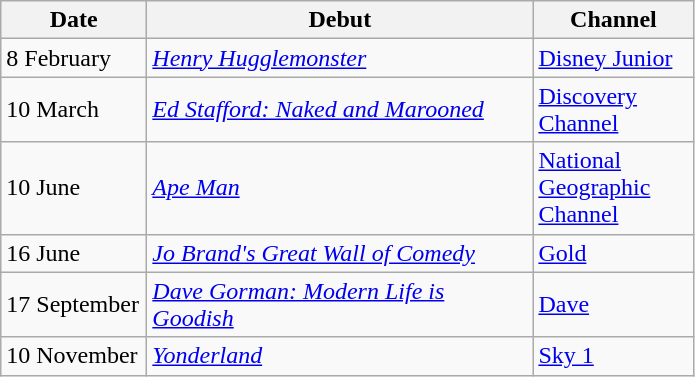<table class="wikitable">
<tr>
<th width=90>Date</th>
<th width=250>Debut</th>
<th width=100>Channel</th>
</tr>
<tr>
<td>8 February</td>
<td><em><a href='#'>Henry Hugglemonster</a></em></td>
<td><a href='#'>Disney Junior</a></td>
</tr>
<tr>
<td>10 March</td>
<td><em><a href='#'>Ed Stafford: Naked and Marooned</a></em></td>
<td><a href='#'>Discovery Channel</a></td>
</tr>
<tr>
<td>10 June</td>
<td><em><a href='#'>Ape Man</a></em></td>
<td><a href='#'>National Geographic Channel</a></td>
</tr>
<tr>
<td>16 June</td>
<td><em><a href='#'>Jo Brand's Great Wall of Comedy</a></em></td>
<td><a href='#'>Gold</a></td>
</tr>
<tr>
<td>17 September</td>
<td><em><a href='#'>Dave Gorman: Modern Life is Goodish</a></em></td>
<td><a href='#'>Dave</a></td>
</tr>
<tr>
<td>10 November</td>
<td><em><a href='#'>Yonderland</a></em></td>
<td><a href='#'>Sky 1</a></td>
</tr>
</table>
